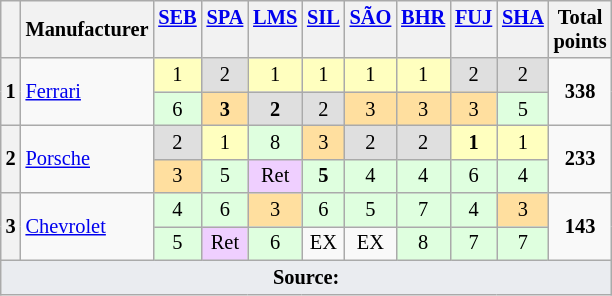<table class="wikitable" style="font-size: 85%; text-align:center;">
<tr valign="top">
<th valign=middle></th>
<th valign=middle>Manufacturer</th>
<th><a href='#'>SEB</a><br></th>
<th><a href='#'>SPA</a><br></th>
<th><a href='#'>LMS</a><br></th>
<th><a href='#'>SIL</a><br></th>
<th><a href='#'>SÃO</a><br></th>
<th><a href='#'>BHR</a><br></th>
<th><a href='#'>FUJ</a><br></th>
<th><a href='#'>SHA</a><br></th>
<th valign=middle>Total<br>points</th>
</tr>
<tr>
<th rowspan=2>1</th>
<td rowspan=2 align="left"> <a href='#'>Ferrari</a></td>
<td style="background:#FFFFBF;">1</td>
<td style="background:#DFDFDF;">2</td>
<td style="background:#FFFFBF;">1</td>
<td style="background:#FFFFBF;">1</td>
<td style="background:#FFFFBF;">1</td>
<td style="background:#FFFFBF;">1</td>
<td style="background:#DFDFDF;">2</td>
<td style="background:#DFDFDF;">2</td>
<td rowspan=2><strong>338</strong></td>
</tr>
<tr>
<td style="background:#DFFFDF;">6</td>
<td style="background:#FFDF9F;"><strong>3</strong></td>
<td style="background:#DFDFDF;"><strong>2</strong></td>
<td style="background:#DFDFDF;">2</td>
<td style="background:#FFDF9F;">3</td>
<td style="background:#FFDF9F;">3</td>
<td style="background:#FFDF9F;">3</td>
<td style="background:#DFFFDF;">5</td>
</tr>
<tr>
<th rowspan=2>2</th>
<td rowspan=2 align="left"> <a href='#'>Porsche</a></td>
<td style="background:#DFDFDF;">2</td>
<td style="background:#FFFFBF;">1</td>
<td style="background:#DFFFDF;">8</td>
<td style="background:#FFDF9F;">3</td>
<td style="background:#DFDFDF;">2</td>
<td style="background:#DFDFDF;">2</td>
<td style="background:#FFFFBF;"><strong>1</strong></td>
<td style="background:#FFFFBF;">1</td>
<td rowspan=2><strong>233</strong></td>
</tr>
<tr>
<td style="background:#FFDF9F;">3</td>
<td style="background:#DFFFDF;">5</td>
<td style="background:#EFCFFF;">Ret</td>
<td style="background:#DFFFDF;"><strong>5</strong></td>
<td style="background:#DFFFDF;">4</td>
<td style="background:#DFFFDF;">4</td>
<td style="background:#DFFFDF;">6</td>
<td style="background:#DFFFDF;">4</td>
</tr>
<tr>
<th rowspan=2>3</th>
<td rowspan=2 align="left"> <a href='#'>Chevrolet</a></td>
<td style="background:#DFFFDF;">4</td>
<td style="background:#DFFFDF;">6</td>
<td style="background:#FFDF9F;">3</td>
<td style="background:#DFFFDF;">6</td>
<td style="background:#DFFFDF;">5</td>
<td style="background:#DFFFDF;">7</td>
<td style="background:#DFFFDF;">4</td>
<td style="background:#FFDF9F;">3</td>
<td rowspan=2><strong>143</strong></td>
</tr>
<tr>
<td style="background:#DFFFDF;">5</td>
<td style="background:#EFCFFF;">Ret</td>
<td style="background:#DFFFDF;">6</td>
<td>EX</td>
<td>EX</td>
<td style="background:#DFFFDF;">8</td>
<td style="background:#DFFFDF;">7</td>
<td style="background:#DFFFDF;">7</td>
</tr>
<tr class="sortbottom">
<td colspan="11" style="background-color:#EAECF0;text-align:center"><strong>Source:</strong></td>
</tr>
</table>
